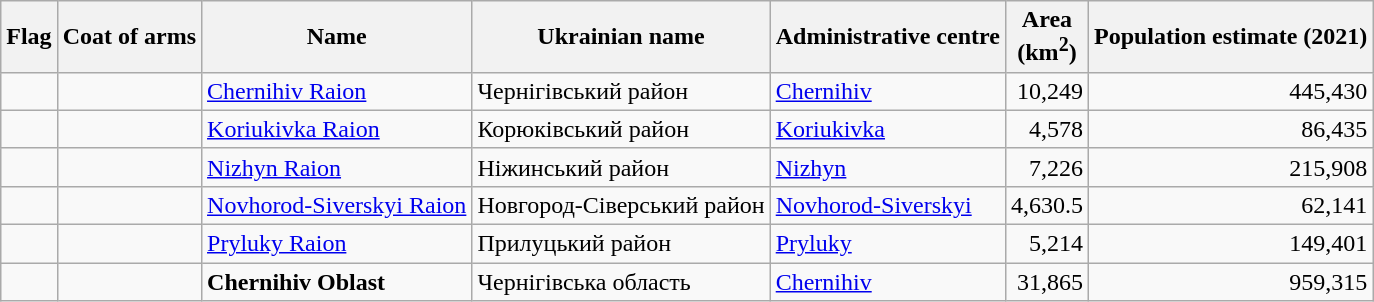<table class="sortable wikitable">
<tr>
<th>Flag</th>
<th>Coat of arms</th>
<th>Name</th>
<th>Ukrainian name</th>
<th>Administrative centre</th>
<th>Area <br>(km<sup>2</sup>)</th>
<th>Population estimate (2021)</th>
</tr>
<tr>
<td></td>
<td></td>
<td><a href='#'>Chernihiv Raion</a></td>
<td>Чернігівський район</td>
<td><a href='#'>Chernihiv</a></td>
<td align="right">10,249</td>
<td align="right">445,430</td>
</tr>
<tr>
<td></td>
<td></td>
<td><a href='#'>Koriukivka Raion</a></td>
<td>Корюківський район</td>
<td><a href='#'>Koriukivka</a></td>
<td align="right">4,578</td>
<td align="right">86,435</td>
</tr>
<tr>
<td></td>
<td></td>
<td><a href='#'>Nizhyn Raion</a></td>
<td>Ніжинський район</td>
<td><a href='#'>Nizhyn</a></td>
<td align="right">7,226</td>
<td align="right">215,908</td>
</tr>
<tr>
<td></td>
<td></td>
<td><a href='#'>Novhorod-Siverskyi Raion</a></td>
<td>Новгород-Сіверський район</td>
<td><a href='#'>Novhorod-Siverskyi</a></td>
<td align="right">4,630.5</td>
<td align="right">62,141</td>
</tr>
<tr>
<td></td>
<td></td>
<td><a href='#'>Pryluky Raion</a></td>
<td>Прилуцький район</td>
<td><a href='#'>Pryluky</a></td>
<td align="right">5,214</td>
<td align="right">149,401</td>
</tr>
<tr>
<td></td>
<td></td>
<td><strong>Chernihiv Oblast</strong></td>
<td>Чернігівська область</td>
<td><a href='#'>Chernihiv</a></td>
<td align="right">31,865</td>
<td align="right">959,315</td>
</tr>
</table>
